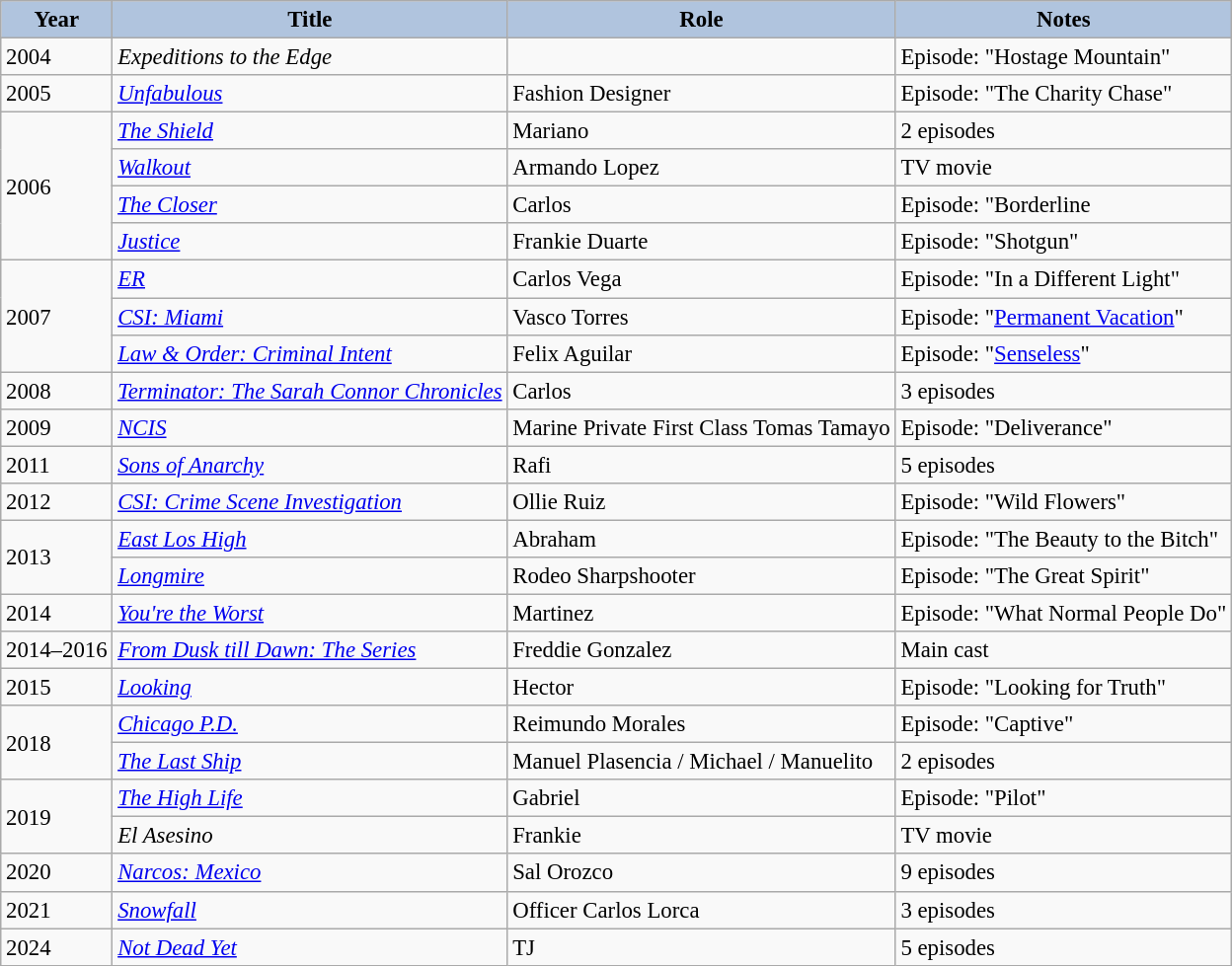<table class="wikitable" style="font-size:95%;">
<tr>
<th style="background:#B0C4DE;">Year</th>
<th style="background:#B0C4DE;">Title</th>
<th style="background:#B0C4DE;">Role</th>
<th style="background:#B0C4DE;">Notes</th>
</tr>
<tr>
<td>2004</td>
<td><em>Expeditions to the Edge</em></td>
<td></td>
<td>Episode: "Hostage Mountain"</td>
</tr>
<tr>
<td>2005</td>
<td><em><a href='#'>Unfabulous</a></em></td>
<td>Fashion Designer</td>
<td>Episode: "The Charity Chase"</td>
</tr>
<tr>
<td rowspan="4">2006</td>
<td><em><a href='#'>The Shield</a></em></td>
<td>Mariano</td>
<td>2 episodes</td>
</tr>
<tr>
<td><em><a href='#'>Walkout</a></em></td>
<td>Armando Lopez</td>
<td>TV movie</td>
</tr>
<tr>
<td><em><a href='#'>The Closer</a></em></td>
<td>Carlos</td>
<td>Episode: "Borderline</td>
</tr>
<tr>
<td><em><a href='#'>Justice</a></em></td>
<td>Frankie Duarte</td>
<td>Episode: "Shotgun"</td>
</tr>
<tr>
<td rowspan="3">2007</td>
<td><em><a href='#'>ER</a></em></td>
<td>Carlos Vega</td>
<td>Episode: "In a Different Light"</td>
</tr>
<tr>
<td><em><a href='#'>CSI: Miami</a></em></td>
<td>Vasco Torres</td>
<td>Episode: "<a href='#'>Permanent Vacation</a>"</td>
</tr>
<tr>
<td><em><a href='#'>Law & Order: Criminal Intent</a></em></td>
<td>Felix Aguilar</td>
<td>Episode: "<a href='#'>Senseless</a>"</td>
</tr>
<tr>
<td>2008</td>
<td><em><a href='#'>Terminator: The Sarah Connor Chronicles</a></em></td>
<td>Carlos</td>
<td>3 episodes</td>
</tr>
<tr>
<td>2009</td>
<td><em><a href='#'>NCIS</a></em></td>
<td>Marine Private First Class Tomas Tamayo</td>
<td>Episode: "Deliverance"</td>
</tr>
<tr>
<td>2011</td>
<td><em><a href='#'>Sons of Anarchy</a></em></td>
<td>Rafi</td>
<td>5 episodes</td>
</tr>
<tr>
<td>2012</td>
<td><em><a href='#'>CSI: Crime Scene Investigation</a></em></td>
<td>Ollie Ruiz</td>
<td>Episode: "Wild Flowers"</td>
</tr>
<tr>
<td rowspan="2">2013</td>
<td><em><a href='#'>East Los High</a></em></td>
<td>Abraham</td>
<td>Episode: "The Beauty to the Bitch"</td>
</tr>
<tr>
<td><em><a href='#'>Longmire</a></em></td>
<td>Rodeo Sharpshooter</td>
<td>Episode: "The Great Spirit"</td>
</tr>
<tr>
<td>2014</td>
<td><em><a href='#'>You're the Worst</a></em></td>
<td>Martinez</td>
<td>Episode: "What Normal People Do"</td>
</tr>
<tr>
<td>2014–2016</td>
<td><em><a href='#'>From Dusk till Dawn: The Series</a></em></td>
<td>Freddie Gonzalez</td>
<td>Main cast</td>
</tr>
<tr>
<td>2015</td>
<td><em><a href='#'>Looking</a></em></td>
<td>Hector</td>
<td>Episode: "Looking for Truth"</td>
</tr>
<tr>
<td rowspan="2">2018</td>
<td><em><a href='#'>Chicago P.D.</a></em></td>
<td>Reimundo Morales</td>
<td>Episode: "Captive"</td>
</tr>
<tr>
<td><em><a href='#'>The Last Ship</a></em></td>
<td>Manuel Plasencia / Michael / Manuelito</td>
<td>2 episodes</td>
</tr>
<tr>
<td rowspan="2">2019</td>
<td><em><a href='#'>The High Life</a></em></td>
<td>Gabriel</td>
<td>Episode: "Pilot"</td>
</tr>
<tr>
<td><em>El Asesino</em></td>
<td>Frankie</td>
<td>TV movie</td>
</tr>
<tr>
<td>2020</td>
<td><em><a href='#'>Narcos: Mexico</a></em></td>
<td>Sal Orozco</td>
<td>9 episodes</td>
</tr>
<tr>
<td>2021</td>
<td><em><a href='#'>Snowfall</a></em></td>
<td>Officer Carlos Lorca</td>
<td>3 episodes</td>
</tr>
<tr>
<td>2024</td>
<td><em><a href='#'>Not Dead Yet</a></em></td>
<td>TJ</td>
<td>5 episodes</td>
</tr>
</table>
